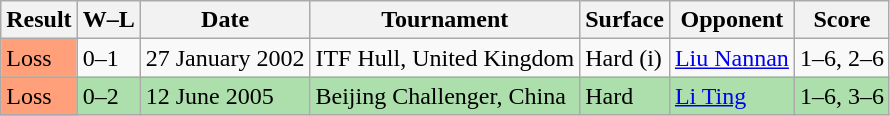<table class="sortable wikitable">
<tr>
<th>Result</th>
<th class="unsortable">W–L</th>
<th>Date</th>
<th>Tournament</th>
<th>Surface</th>
<th>Opponent</th>
<th class="unsortable">Score</th>
</tr>
<tr>
<td bgcolor="FFA07A">Loss</td>
<td>0–1</td>
<td>27 January 2002</td>
<td>ITF Hull, United Kingdom</td>
<td>Hard (i)</td>
<td> <a href='#'>Liu Nannan</a></td>
<td>1–6, 2–6</td>
</tr>
<tr style="background:#addfad;">
<td bgcolor="FFA07A">Loss</td>
<td>0–2</td>
<td>12 June 2005</td>
<td>Beijing Challenger, China</td>
<td>Hard</td>
<td> <a href='#'>Li Ting</a></td>
<td>1–6, 3–6</td>
</tr>
</table>
